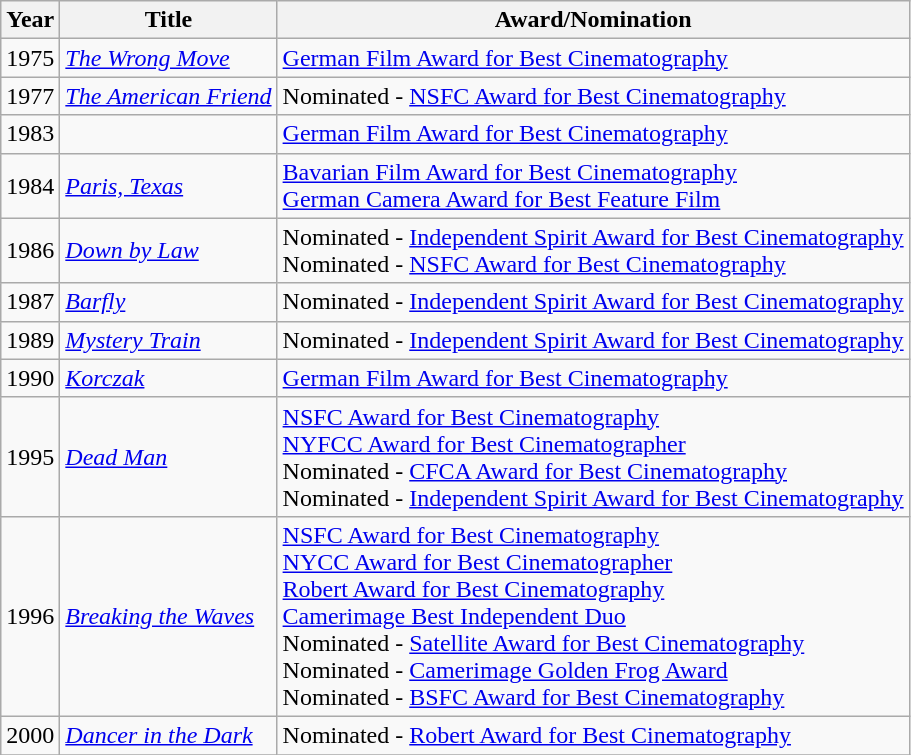<table class="wikitable">
<tr>
<th>Year</th>
<th>Title</th>
<th>Award/Nomination</th>
</tr>
<tr>
<td>1975</td>
<td><em><a href='#'>The Wrong Move</a></em></td>
<td><a href='#'>German Film Award for Best Cinematography</a></td>
</tr>
<tr>
<td>1977</td>
<td><em><a href='#'>The American Friend</a></em></td>
<td>Nominated - <a href='#'>NSFC Award for Best Cinematography</a></td>
</tr>
<tr>
<td>1983</td>
<td><em></em></td>
<td><a href='#'>German Film Award for Best Cinematography</a></td>
</tr>
<tr>
<td>1984</td>
<td><em><a href='#'>Paris, Texas</a></em></td>
<td><a href='#'>Bavarian Film Award for Best Cinematography</a><br><a href='#'>German Camera Award for Best Feature Film</a></td>
</tr>
<tr>
<td>1986</td>
<td><em><a href='#'>Down by Law</a></em></td>
<td>Nominated - <a href='#'>Independent Spirit Award for Best Cinematography</a><br>Nominated - <a href='#'>NSFC Award for Best Cinematography</a></td>
</tr>
<tr>
<td>1987</td>
<td><em><a href='#'>Barfly</a></em></td>
<td>Nominated - <a href='#'>Independent Spirit Award for Best Cinematography</a></td>
</tr>
<tr>
<td>1989</td>
<td><em><a href='#'>Mystery Train</a></em></td>
<td>Nominated - <a href='#'>Independent Spirit Award for Best Cinematography</a></td>
</tr>
<tr>
<td>1990</td>
<td><em><a href='#'>Korczak</a></em></td>
<td><a href='#'>German Film Award for Best Cinematography</a></td>
</tr>
<tr>
<td>1995</td>
<td><em><a href='#'>Dead Man</a></em></td>
<td><a href='#'>NSFC Award for Best Cinematography</a><br><a href='#'>NYFCC Award for Best Cinematographer</a><br>Nominated - <a href='#'>CFCA Award for Best Cinematography</a><br>Nominated - <a href='#'>Independent Spirit Award for Best Cinematography</a></td>
</tr>
<tr>
<td>1996</td>
<td><em><a href='#'>Breaking the Waves</a></em></td>
<td><a href='#'>NSFC Award for Best Cinematography</a><br><a href='#'>NYCC Award for Best Cinematographer</a><br><a href='#'>Robert Award for Best Cinematography</a><br><a href='#'>Camerimage Best Independent Duo</a><br>Nominated - <a href='#'>Satellite Award for Best Cinematography</a><br>Nominated - <a href='#'>Camerimage Golden Frog Award</a><br>Nominated - <a href='#'>BSFC Award for Best Cinematography</a></td>
</tr>
<tr>
<td>2000</td>
<td><em><a href='#'>Dancer in the Dark</a></em></td>
<td>Nominated - <a href='#'>Robert Award for Best Cinematography</a></td>
</tr>
<tr>
</tr>
</table>
